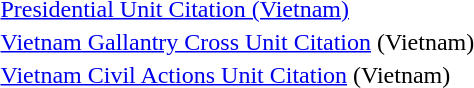<table>
<tr>
<td> <a href='#'>Presidential Unit Citation (Vietnam)</a></td>
</tr>
<tr>
<td> <a href='#'>Vietnam Gallantry Cross Unit Citation</a> (Vietnam)</td>
</tr>
<tr>
<td> <a href='#'>Vietnam Civil Actions Unit Citation</a> (Vietnam)</td>
</tr>
</table>
